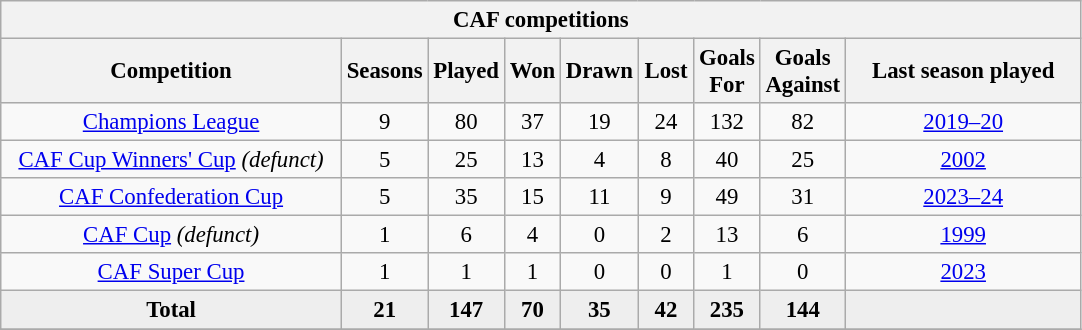<table class="wikitable" style="font-size:95%; text-align: center;">
<tr>
<th colspan="9">CAF competitions</th>
</tr>
<tr>
<th width="220">Competition</th>
<th width="30">Seasons</th>
<th width="30">Played</th>
<th width="30">Won</th>
<th width="30">Drawn</th>
<th width="30">Lost</th>
<th width="30">Goals For</th>
<th width="30">Goals Against</th>
<th width="150">Last season played</th>
</tr>
<tr>
<td><a href='#'>Champions League</a></td>
<td>9</td>
<td>80</td>
<td>37</td>
<td>19</td>
<td>24</td>
<td>132</td>
<td>82</td>
<td><a href='#'>2019–20</a></td>
</tr>
<tr>
<td><a href='#'>CAF Cup Winners' Cup</a> <em>(defunct)</em></td>
<td>5</td>
<td>25</td>
<td>13</td>
<td>4</td>
<td>8</td>
<td>40</td>
<td>25</td>
<td><a href='#'>2002</a></td>
</tr>
<tr>
<td><a href='#'>CAF Confederation Cup</a></td>
<td>5</td>
<td>35</td>
<td>15</td>
<td>11</td>
<td>9</td>
<td>49</td>
<td>31</td>
<td><a href='#'>2023–24</a></td>
</tr>
<tr>
<td><a href='#'>CAF Cup</a> <em>(defunct)</em></td>
<td>1</td>
<td>6</td>
<td>4</td>
<td>0</td>
<td>2</td>
<td>13</td>
<td>6</td>
<td><a href='#'>1999</a></td>
</tr>
<tr>
<td><a href='#'>CAF Super Cup</a></td>
<td>1</td>
<td>1</td>
<td>1</td>
<td>0</td>
<td>0</td>
<td>1</td>
<td>0</td>
<td><a href='#'>2023</a></td>
</tr>
<tr bgcolor=#EEEEEE>
<td><strong>Total</strong></td>
<td><strong>21</strong></td>
<td><strong>147</strong></td>
<td><strong>70</strong></td>
<td><strong>35</strong></td>
<td><strong>42</strong></td>
<td><strong>235</strong></td>
<td><strong>144</strong></td>
<td></td>
</tr>
<tr>
</tr>
</table>
